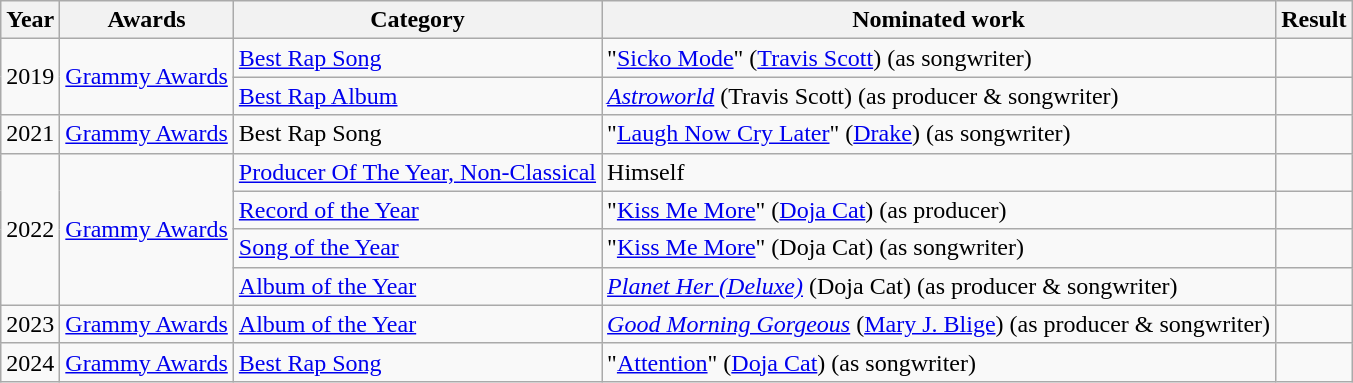<table class="wikitable">
<tr>
<th>Year</th>
<th>Awards</th>
<th>Category</th>
<th>Nominated work</th>
<th>Result</th>
</tr>
<tr>
<td rowspan="2">2019</td>
<td rowspan="2"><a href='#'>Grammy Awards</a></td>
<td><a href='#'>Best Rap Song</a></td>
<td>"<a href='#'>Sicko Mode</a>" (<a href='#'>Travis Scott</a>) (as songwriter)</td>
<td></td>
</tr>
<tr>
<td><a href='#'>Best Rap Album</a></td>
<td><a href='#'><em>Astroworld</em></a> (Travis Scott) (as producer & songwriter)</td>
<td></td>
</tr>
<tr>
<td>2021</td>
<td><a href='#'>Grammy Awards</a></td>
<td>Best Rap Song</td>
<td>"<a href='#'>Laugh Now Cry Later</a>" (<a href='#'>Drake</a>) (as songwriter)</td>
<td></td>
</tr>
<tr>
<td rowspan="4">2022</td>
<td rowspan="4"><a href='#'>Grammy Awards</a></td>
<td><a href='#'>Producer Of The Year, Non-Classical</a></td>
<td>Himself</td>
<td></td>
</tr>
<tr>
<td><a href='#'>Record of the Year</a></td>
<td>"<a href='#'>Kiss Me More</a>" (<a href='#'>Doja Cat</a>) (as producer)</td>
<td></td>
</tr>
<tr>
<td><a href='#'>Song of the Year</a></td>
<td>"<a href='#'>Kiss Me More</a>" (Doja Cat) (as songwriter)</td>
<td></td>
</tr>
<tr>
<td><a href='#'>Album of the Year</a></td>
<td><em><a href='#'>Planet Her (Deluxe)</a></em> (Doja Cat) (as producer & songwriter)</td>
<td></td>
</tr>
<tr>
<td>2023</td>
<td><a href='#'>Grammy Awards</a></td>
<td><a href='#'>Album of the Year</a></td>
<td><em><a href='#'>Good Morning Gorgeous</a></em> (<a href='#'>Mary J. Blige</a>) (as producer & songwriter)</td>
<td></td>
</tr>
<tr>
<td>2024</td>
<td><a href='#'>Grammy Awards</a></td>
<td><a href='#'>Best Rap Song</a></td>
<td>"<a href='#'>Attention</a>" (<a href='#'>Doja Cat</a>) (as songwriter)</td>
<td></td>
</tr>
</table>
